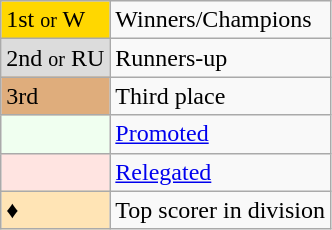<table class="wikitable" text-align:center">
<tr>
<td bgcolor=gold>1st <small>or</small> W</td>
<td>Winners/Champions</td>
</tr>
<tr>
<td bgcolor=#DCDCDC>2nd <small>or</small> RU</td>
<td>Runners-up</td>
</tr>
<tr>
<td bgcolor=#DFAD7C>3rd</td>
<td>Third place</td>
</tr>
<tr>
<td bgcolor=#F0FFF0></td>
<td><a href='#'>Promoted</a></td>
</tr>
<tr>
<td bgcolor=#FFE4E1></td>
<td><a href='#'>Relegated</a></td>
</tr>
<tr>
<td bgcolor=#FFE4B5>♦</td>
<td>Top scorer in division</td>
</tr>
</table>
